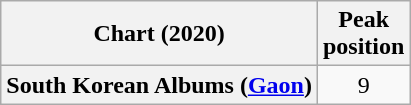<table class="wikitable plainrowheaders" style="text-align:center">
<tr>
<th scope="col">Chart (2020)</th>
<th scope="col">Peak<br>position</th>
</tr>
<tr>
<th scope="row">South Korean Albums (<a href='#'>Gaon</a>)</th>
<td>9</td>
</tr>
</table>
